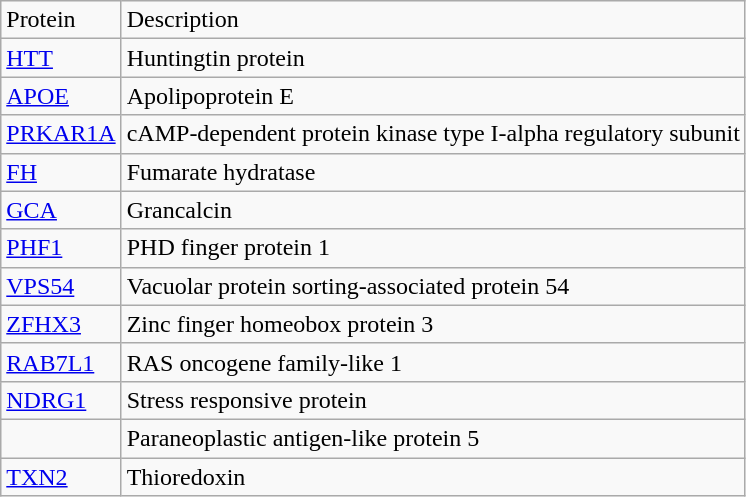<table class="wikitable">
<tr>
<td>Protein</td>
<td>Description</td>
</tr>
<tr>
<td><a href='#'>HTT</a></td>
<td>Huntingtin protein</td>
</tr>
<tr>
<td><a href='#'>APOE</a></td>
<td>Apolipoprotein E</td>
</tr>
<tr>
<td><a href='#'>PRKAR1A</a></td>
<td>cAMP-dependent protein kinase type I-alpha regulatory subunit</td>
</tr>
<tr>
<td><a href='#'>FH</a></td>
<td>Fumarate hydratase</td>
</tr>
<tr>
<td><a href='#'>GCA</a></td>
<td>Grancalcin</td>
</tr>
<tr>
<td><a href='#'>PHF1</a></td>
<td>PHD finger protein 1</td>
</tr>
<tr>
<td><a href='#'>VPS54</a></td>
<td>Vacuolar protein sorting-associated protein 54</td>
</tr>
<tr>
<td><a href='#'>ZFHX3</a></td>
<td>Zinc finger homeobox protein 3</td>
</tr>
<tr>
<td><a href='#'>RAB7L1</a></td>
<td>RAS oncogene family-like 1</td>
</tr>
<tr>
<td><a href='#'>NDRG1</a></td>
<td>Stress responsive protein</td>
</tr>
<tr>
<td></td>
<td>Paraneoplastic antigen-like protein 5</td>
</tr>
<tr>
<td><a href='#'>TXN2</a></td>
<td>Thioredoxin</td>
</tr>
</table>
